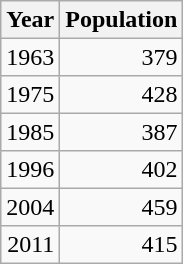<table class="wikitable" style="line-height:1.1em;">
<tr>
<th>Year</th>
<th>Population</th>
</tr>
<tr align="right">
<td>1963</td>
<td>379</td>
</tr>
<tr align="right">
<td>1975</td>
<td>428</td>
</tr>
<tr align="right">
<td>1985</td>
<td>387</td>
</tr>
<tr align="right">
<td>1996</td>
<td>402</td>
</tr>
<tr align="right">
<td>2004</td>
<td>459</td>
</tr>
<tr align="right">
<td>2011</td>
<td>415</td>
</tr>
</table>
